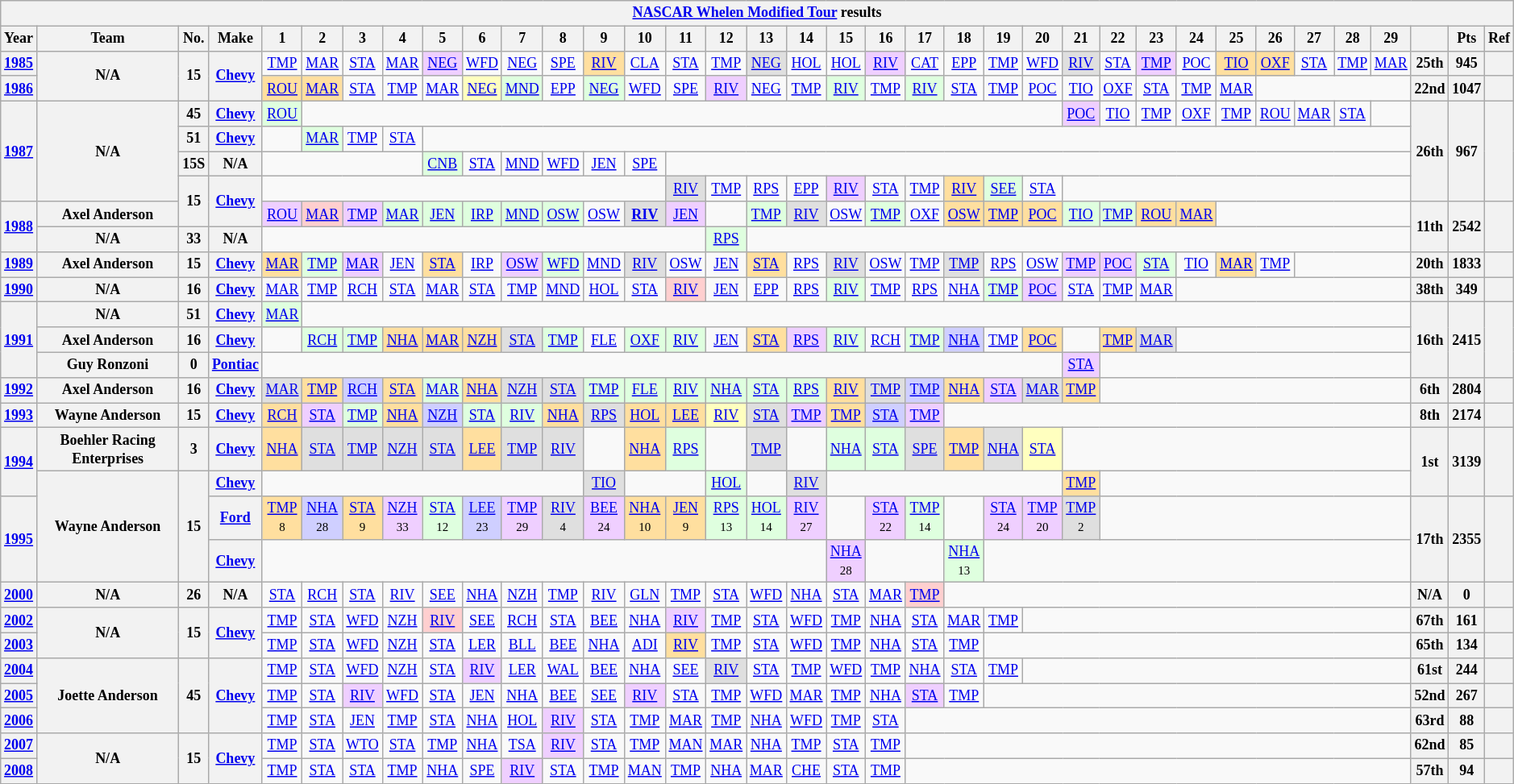<table class="wikitable" style="text-align:center; font-size:75%">
<tr>
<th colspan=38><a href='#'>NASCAR Whelen Modified Tour</a> results</th>
</tr>
<tr>
<th>Year</th>
<th>Team</th>
<th>No.</th>
<th>Make</th>
<th>1</th>
<th>2</th>
<th>3</th>
<th>4</th>
<th>5</th>
<th>6</th>
<th>7</th>
<th>8</th>
<th>9</th>
<th>10</th>
<th>11</th>
<th>12</th>
<th>13</th>
<th>14</th>
<th>15</th>
<th>16</th>
<th>17</th>
<th>18</th>
<th>19</th>
<th>20</th>
<th>21</th>
<th>22</th>
<th>23</th>
<th>24</th>
<th>25</th>
<th>26</th>
<th>27</th>
<th>28</th>
<th>29</th>
<th></th>
<th>Pts</th>
<th>Ref</th>
</tr>
<tr>
<th><a href='#'>1985</a></th>
<th rowspan=2>N/A</th>
<th rowspan=2>15</th>
<th rowspan=2><a href='#'>Chevy</a></th>
<td><a href='#'>TMP</a></td>
<td><a href='#'>MAR</a></td>
<td><a href='#'>STA</a></td>
<td><a href='#'>MAR</a></td>
<td style="background:#EFCFFF;"><a href='#'>NEG</a><br></td>
<td><a href='#'>WFD</a></td>
<td><a href='#'>NEG</a></td>
<td><a href='#'>SPE</a></td>
<td style="background:#FFDF9F;"><a href='#'>RIV</a><br></td>
<td><a href='#'>CLA</a></td>
<td><a href='#'>STA</a></td>
<td><a href='#'>TMP</a></td>
<td style="background:#DFDFDF;"><a href='#'>NEG</a><br></td>
<td><a href='#'>HOL</a></td>
<td><a href='#'>HOL</a></td>
<td style="background:#EFCFFF;"><a href='#'>RIV</a><br></td>
<td><a href='#'>CAT</a></td>
<td><a href='#'>EPP</a></td>
<td><a href='#'>TMP</a></td>
<td><a href='#'>WFD</a></td>
<td style="background:#DFDFDF;"><a href='#'>RIV</a><br></td>
<td><a href='#'>STA</a></td>
<td style="background:#EFCFFF;"><a href='#'>TMP</a><br></td>
<td><a href='#'>POC</a></td>
<td style="background:#FFDF9F;"><a href='#'>TIO</a><br></td>
<td style="background:#FFDF9F;"><a href='#'>OXF</a><br></td>
<td><a href='#'>STA</a></td>
<td><a href='#'>TMP</a></td>
<td><a href='#'>MAR</a></td>
<th>25th</th>
<th>945</th>
<th></th>
</tr>
<tr>
<th><a href='#'>1986</a></th>
<td style="background:#FFDF9F;"><a href='#'>ROU</a><br></td>
<td style="background:#FFDF9F;"><a href='#'>MAR</a><br></td>
<td><a href='#'>STA</a></td>
<td><a href='#'>TMP</a></td>
<td><a href='#'>MAR</a></td>
<td style="background:#FFFFBF;"><a href='#'>NEG</a><br></td>
<td style="background:#DFFFDF;"><a href='#'>MND</a><br></td>
<td><a href='#'>EPP</a></td>
<td style="background:#DFFFDF;"><a href='#'>NEG</a><br></td>
<td><a href='#'>WFD</a></td>
<td><a href='#'>SPE</a></td>
<td style="background:#EFCFFF;"><a href='#'>RIV</a><br></td>
<td><a href='#'>NEG</a></td>
<td><a href='#'>TMP</a></td>
<td style="background:#DFFFDF;"><a href='#'>RIV</a><br></td>
<td><a href='#'>TMP</a></td>
<td style="background:#DFFFDF;"><a href='#'>RIV</a><br></td>
<td><a href='#'>STA</a></td>
<td><a href='#'>TMP</a></td>
<td><a href='#'>POC</a></td>
<td><a href='#'>TIO</a></td>
<td><a href='#'>OXF</a></td>
<td><a href='#'>STA</a></td>
<td><a href='#'>TMP</a></td>
<td><a href='#'>MAR</a></td>
<td colspan=4></td>
<th>22nd</th>
<th>1047</th>
<th></th>
</tr>
<tr>
<th rowspan=4><a href='#'>1987</a></th>
<th rowspan=4>N/A</th>
<th>45</th>
<th><a href='#'>Chevy</a></th>
<td style="background:#DFFFDF;"><a href='#'>ROU</a><br></td>
<td colspan=19></td>
<td style="background:#EFCFFF;"><a href='#'>POC</a><br></td>
<td><a href='#'>TIO</a></td>
<td><a href='#'>TMP</a></td>
<td><a href='#'>OXF</a></td>
<td><a href='#'>TMP</a></td>
<td><a href='#'>ROU</a></td>
<td><a href='#'>MAR</a></td>
<td><a href='#'>STA</a></td>
<td></td>
<th rowspan=4>26th</th>
<th rowspan=4>967</th>
<th rowspan=4></th>
</tr>
<tr>
<th>51</th>
<th><a href='#'>Chevy</a></th>
<td></td>
<td style="background:#DFFFDF;"><a href='#'>MAR</a><br></td>
<td><a href='#'>TMP</a></td>
<td><a href='#'>STA</a></td>
<td colspan=25></td>
</tr>
<tr>
<th>15S</th>
<th>N/A</th>
<td colspan=4></td>
<td style="background:#DFFFDF;"><a href='#'>CNB</a><br></td>
<td><a href='#'>STA</a></td>
<td><a href='#'>MND</a></td>
<td><a href='#'>WFD</a></td>
<td><a href='#'>JEN</a></td>
<td><a href='#'>SPE</a></td>
<td colspan=19></td>
</tr>
<tr>
<th rowspan=2>15</th>
<th rowspan=2><a href='#'>Chevy</a></th>
<td colspan=10></td>
<td style="background:#DFDFDF;"><a href='#'>RIV</a><br></td>
<td><a href='#'>TMP</a></td>
<td><a href='#'>RPS</a></td>
<td><a href='#'>EPP</a></td>
<td style="background:#EFCFFF;"><a href='#'>RIV</a><br></td>
<td><a href='#'>STA</a></td>
<td><a href='#'>TMP</a></td>
<td style="background:#FFDF9F;"><a href='#'>RIV</a><br></td>
<td style="background:#DFFFDF;"><a href='#'>SEE</a><br></td>
<td><a href='#'>STA</a></td>
<td colspan=9></td>
</tr>
<tr>
<th rowspan=2><a href='#'>1988</a></th>
<th>Axel Anderson</th>
<td style="background:#EFCFFF;"><a href='#'>ROU</a><br></td>
<td style="background:#FFCFCF;"><a href='#'>MAR</a><br></td>
<td style="background:#EFCFFF;"><a href='#'>TMP</a><br></td>
<td style="background:#DFFFDF;"><a href='#'>MAR</a><br></td>
<td style="background:#DFFFDF;"><a href='#'>JEN</a><br></td>
<td style="background:#DFFFDF;"><a href='#'>IRP</a><br></td>
<td style="background:#DFFFDF;"><a href='#'>MND</a><br></td>
<td style="background:#DFFFDF;"><a href='#'>OSW</a><br></td>
<td><a href='#'>OSW</a></td>
<td style="background:#DFDFDF;"><strong><a href='#'>RIV</a></strong><br></td>
<td style="background:#EFCFFF;"><a href='#'>JEN</a><br></td>
<td></td>
<td style="background:#DFFFDF;"><a href='#'>TMP</a><br></td>
<td style="background:#DFDFDF;"><a href='#'>RIV</a><br></td>
<td><a href='#'>OSW</a></td>
<td style="background:#DFFFDF;"><a href='#'>TMP</a><br></td>
<td><a href='#'>OXF</a></td>
<td style="background:#FFDF9F;"><a href='#'>OSW</a><br></td>
<td style="background:#FFDF9F;"><a href='#'>TMP</a><br></td>
<td style="background:#FFDF9F;"><a href='#'>POC</a><br></td>
<td style="background:#DFFFDF;"><a href='#'>TIO</a><br></td>
<td style="background:#DFFFDF;"><a href='#'>TMP</a><br></td>
<td style="background:#FFDF9F;"><a href='#'>ROU</a><br></td>
<td style="background:#FFDF9F;"><a href='#'>MAR</a><br></td>
<td colspan=5></td>
<th rowspan=2>11th</th>
<th rowspan=2>2542</th>
<th rowspan=2></th>
</tr>
<tr>
<th>N/A</th>
<th>33</th>
<th>N/A</th>
<td colspan=11></td>
<td style="background:#DFFFDF;"><a href='#'>RPS</a><br></td>
<td colspan=17></td>
</tr>
<tr>
<th><a href='#'>1989</a></th>
<th>Axel Anderson</th>
<th>15</th>
<th><a href='#'>Chevy</a></th>
<td style="background:#FFDF9F;"><a href='#'>MAR</a><br></td>
<td style="background:#DFFFDF;"><a href='#'>TMP</a><br></td>
<td style="background:#EFCFFF;"><a href='#'>MAR</a><br></td>
<td><a href='#'>JEN</a></td>
<td style="background:#FFDF9F;"><a href='#'>STA</a><br></td>
<td><a href='#'>IRP</a></td>
<td style="background:#EFCFFF;"><a href='#'>OSW</a><br></td>
<td style="background:#DFFFDF;"><a href='#'>WFD</a><br></td>
<td><a href='#'>MND</a></td>
<td style="background:#DFDFDF;"><a href='#'>RIV</a><br></td>
<td><a href='#'>OSW</a></td>
<td><a href='#'>JEN</a></td>
<td style="background:#FFDF9F;"><a href='#'>STA</a><br></td>
<td><a href='#'>RPS</a></td>
<td style="background:#DFDFDF;"><a href='#'>RIV</a><br></td>
<td><a href='#'>OSW</a></td>
<td><a href='#'>TMP</a></td>
<td style="background:#DFDFDF;"><a href='#'>TMP</a><br></td>
<td><a href='#'>RPS</a></td>
<td><a href='#'>OSW</a></td>
<td style="background:#EFCFFF;"><a href='#'>TMP</a><br></td>
<td style="background:#EFCFFF;"><a href='#'>POC</a><br></td>
<td style="background:#DFFFDF;"><a href='#'>STA</a><br></td>
<td><a href='#'>TIO</a></td>
<td style="background:#FFDF9F;"><a href='#'>MAR</a><br></td>
<td><a href='#'>TMP</a></td>
<td colspan=3></td>
<th>20th</th>
<th>1833</th>
<th></th>
</tr>
<tr>
<th><a href='#'>1990</a></th>
<th>N/A</th>
<th>16</th>
<th><a href='#'>Chevy</a></th>
<td><a href='#'>MAR</a></td>
<td><a href='#'>TMP</a></td>
<td><a href='#'>RCH</a></td>
<td><a href='#'>STA</a></td>
<td><a href='#'>MAR</a></td>
<td><a href='#'>STA</a></td>
<td><a href='#'>TMP</a></td>
<td><a href='#'>MND</a></td>
<td><a href='#'>HOL</a></td>
<td><a href='#'>STA</a></td>
<td style="background:#FFCFCF;"><a href='#'>RIV</a><br></td>
<td><a href='#'>JEN</a></td>
<td><a href='#'>EPP</a></td>
<td><a href='#'>RPS</a></td>
<td style="background:#DFFFDF;"><a href='#'>RIV</a><br></td>
<td><a href='#'>TMP</a></td>
<td><a href='#'>RPS</a></td>
<td><a href='#'>NHA</a></td>
<td style="background:#DFFFDF;"><a href='#'>TMP</a><br></td>
<td style="background:#EFCFFF;"><a href='#'>POC</a><br></td>
<td><a href='#'>STA</a></td>
<td><a href='#'>TMP</a></td>
<td><a href='#'>MAR</a></td>
<td colspan=6></td>
<th>38th</th>
<th>349</th>
<th></th>
</tr>
<tr>
<th rowspan=3><a href='#'>1991</a></th>
<th>N/A</th>
<th>51</th>
<th><a href='#'>Chevy</a></th>
<td style="background:#DFFFDF;"><a href='#'>MAR</a><br></td>
<td colspan=28></td>
<th rowspan=3>16th</th>
<th rowspan=3>2415</th>
<th rowspan=3></th>
</tr>
<tr>
<th>Axel Anderson</th>
<th>16</th>
<th><a href='#'>Chevy</a></th>
<td></td>
<td style="background:#DFFFDF;"><a href='#'>RCH</a><br></td>
<td style="background:#DFFFDF;"><a href='#'>TMP</a><br></td>
<td style="background:#FFDF9F;"><a href='#'>NHA</a><br></td>
<td style="background:#FFDF9F;"><a href='#'>MAR</a><br></td>
<td style="background:#FFDF9F;"><a href='#'>NZH</a><br></td>
<td style="background:#DFDFDF;"><a href='#'>STA</a><br></td>
<td style="background:#DFFFDF;"><a href='#'>TMP</a><br></td>
<td><a href='#'>FLE</a></td>
<td style="background:#DFFFDF;"><a href='#'>OXF</a><br></td>
<td style="background:#DFFFDF;"><a href='#'>RIV</a><br></td>
<td><a href='#'>JEN</a></td>
<td style="background:#FFDF9F;"><a href='#'>STA</a><br></td>
<td style="background:#EFCFFF;"><a href='#'>RPS</a><br></td>
<td style="background:#DFFFDF;"><a href='#'>RIV</a><br></td>
<td><a href='#'>RCH</a></td>
<td style="background:#DFFFDF;"><a href='#'>TMP</a><br></td>
<td style="background:#CFCFFF;"><a href='#'>NHA</a><br></td>
<td><a href='#'>TMP</a></td>
<td style="background:#FFDF9F;"><a href='#'>POC</a><br></td>
<td></td>
<td style="background:#FFDF9F;"><a href='#'>TMP</a><br></td>
<td style="background:#DFDFDF;"><a href='#'>MAR</a><br></td>
<td colspan=6></td>
</tr>
<tr>
<th>Guy Ronzoni</th>
<th>0</th>
<th><a href='#'>Pontiac</a></th>
<td colspan=20></td>
<td style="background:#EFCFFF;"><a href='#'>STA</a><br></td>
<td colspan=8></td>
</tr>
<tr>
<th><a href='#'>1992</a></th>
<th>Axel Anderson</th>
<th>16</th>
<th><a href='#'>Chevy</a></th>
<td style="background:#DFDFDF;"><a href='#'>MAR</a><br></td>
<td style="background:#FFDF9F;"><a href='#'>TMP</a><br></td>
<td style="background:#CFCFFF;"><a href='#'>RCH</a><br></td>
<td style="background:#FFDF9F;"><a href='#'>STA</a><br></td>
<td style="background:#DFFFDF;"><a href='#'>MAR</a><br></td>
<td style="background:#FFDF9F;"><a href='#'>NHA</a><br></td>
<td style="background:#DFDFDF;"><a href='#'>NZH</a><br></td>
<td style="background:#DFDFDF;"><a href='#'>STA</a><br></td>
<td style="background:#DFFFDF;"><a href='#'>TMP</a><br></td>
<td style="background:#DFFFDF;"><a href='#'>FLE</a><br></td>
<td style="background:#DFFFDF;"><a href='#'>RIV</a><br></td>
<td style="background:#DFFFDF;"><a href='#'>NHA</a><br></td>
<td style="background:#DFFFDF;"><a href='#'>STA</a><br></td>
<td style="background:#DFFFDF;"><a href='#'>RPS</a><br></td>
<td style="background:#FFDF9F;"><a href='#'>RIV</a><br></td>
<td style="background:#DFDFDF;"><a href='#'>TMP</a><br></td>
<td style="background:#CFCFFF;"><a href='#'>TMP</a><br></td>
<td style="background:#FFDF9F;"><a href='#'>NHA</a><br></td>
<td style="background:#EFCFFF;"><a href='#'>STA</a><br></td>
<td style="background:#DFDFDF;"><a href='#'>MAR</a><br></td>
<td style="background:#FFDF9F;"><a href='#'>TMP</a><br></td>
<td colspan=8></td>
<th>6th</th>
<th>2804</th>
<th></th>
</tr>
<tr>
<th><a href='#'>1993</a></th>
<th>Wayne Anderson</th>
<th>15</th>
<th><a href='#'>Chevy</a></th>
<td style="background:#FFDF9F;"><a href='#'>RCH</a><br></td>
<td style="background:#EFCFFF;"><a href='#'>STA</a><br></td>
<td style="background:#DFFFDF;"><a href='#'>TMP</a><br></td>
<td style="background:#FFDF9F;"><a href='#'>NHA</a><br></td>
<td style="background:#CFCFFF;"><a href='#'>NZH</a><br></td>
<td style="background:#DFFFDF;"><a href='#'>STA</a><br></td>
<td style="background:#DFFFDF;"><a href='#'>RIV</a><br></td>
<td style="background:#FFDF9F;"><a href='#'>NHA</a><br></td>
<td style="background:#DFDFDF;"><a href='#'>RPS</a><br></td>
<td style="background:#FFDF9F;"><a href='#'>HOL</a><br></td>
<td style="background:#FFDF9F;"><a href='#'>LEE</a><br></td>
<td style="background:#FFFFBF;"><a href='#'>RIV</a><br></td>
<td style="background:#DFDFDF;"><a href='#'>STA</a><br></td>
<td style="background:#EFCFFF;"><a href='#'>TMP</a><br></td>
<td style="background:#FFDF9F;"><a href='#'>TMP</a><br></td>
<td style="background:#CFCFFF;"><a href='#'>STA</a><br></td>
<td style="background:#EFCFFF;"><a href='#'>TMP</a><br></td>
<td colspan=12></td>
<th>8th</th>
<th>2174</th>
<th></th>
</tr>
<tr>
<th rowspan=2><a href='#'>1994</a></th>
<th>Boehler Racing Enterprises</th>
<th>3</th>
<th><a href='#'>Chevy</a></th>
<td style="background:#FFDF9F;"><a href='#'>NHA</a><br></td>
<td style="background:#DFDFDF;"><a href='#'>STA</a><br></td>
<td style="background:#DFDFDF;"><a href='#'>TMP</a><br></td>
<td style="background:#DFDFDF;"><a href='#'>NZH</a><br></td>
<td style="background:#DFDFDF;"><a href='#'>STA</a><br></td>
<td style="background:#FFDF9F;"><a href='#'>LEE</a><br></td>
<td style="background:#DFDFDF;"><a href='#'>TMP</a><br></td>
<td style="background:#DFDFDF;"><a href='#'>RIV</a><br></td>
<td></td>
<td style="background:#FFDF9F;"><a href='#'>NHA</a><br></td>
<td style="background:#DFFFDF;"><a href='#'>RPS</a><br></td>
<td></td>
<td style="background:#DFDFDF;"><a href='#'>TMP</a><br></td>
<td></td>
<td style="background:#DFFFDF;"><a href='#'>NHA</a><br></td>
<td style="background:#DFFFDF;"><a href='#'>STA</a><br></td>
<td style="background:#DFDFDF;"><a href='#'>SPE</a><br></td>
<td style="background:#FFDF9F;"><a href='#'>TMP</a><br></td>
<td style="background:#DFDFDF;"><a href='#'>NHA</a><br></td>
<td style="background:#FFFFBF;"><a href='#'>STA</a><br></td>
<td colspan=9></td>
<th rowspan=2>1st</th>
<th rowspan=2>3139</th>
<th rowspan=2></th>
</tr>
<tr>
<th rowspan=3>Wayne Anderson</th>
<th rowspan=3>15</th>
<th><a href='#'>Chevy</a></th>
<td colspan=8></td>
<td style="background:#DFDFDF;"><a href='#'>TIO</a><br></td>
<td colspan=2></td>
<td style="background:#DFFFDF;"><a href='#'>HOL</a><br></td>
<td></td>
<td style="background:#DFDFDF;"><a href='#'>RIV</a><br></td>
<td colspan=6></td>
<td style="background:#FFDF9F;"><a href='#'>TMP</a><br></td>
<td colspan=8></td>
</tr>
<tr>
<th rowspan=2><a href='#'>1995</a></th>
<th><a href='#'>Ford</a></th>
<td style="background:#FFDF9F;"><a href='#'>TMP</a><br><small>8</small></td>
<td style="background:#CFCFFF;"><a href='#'>NHA</a><br><small>28</small></td>
<td style="background:#FFDF9F;"><a href='#'>STA</a><br><small>9</small></td>
<td style="background:#EFCFFF;"><a href='#'>NZH</a><br><small>33</small></td>
<td style="background:#DFFFDF;"><a href='#'>STA</a><br><small>12</small></td>
<td style="background:#CFCFFF;"><a href='#'>LEE</a><br><small>23</small></td>
<td style="background:#EFCFFF;"><a href='#'>TMP</a><br><small>29</small></td>
<td style="background:#DFDFDF;"><a href='#'>RIV</a><br><small>4</small></td>
<td style="background:#EFCFFF;"><a href='#'>BEE</a><br><small>24</small></td>
<td style="background:#FFDF9F;"><a href='#'>NHA</a><br><small>10</small></td>
<td style="background:#FFDF9F;"><a href='#'>JEN</a><br><small>9</small></td>
<td style="background:#DFFFDF;"><a href='#'>RPS</a><br><small>13</small></td>
<td style="background:#DFFFDF;"><a href='#'>HOL</a><br><small>14</small></td>
<td style="background:#EFCFFF;"><a href='#'>RIV</a><br><small>27</small></td>
<td></td>
<td style="background:#EFCFFF;"><a href='#'>STA</a><br><small>22</small></td>
<td style="background:#DFFFDF;"><a href='#'>TMP</a><br><small>14</small></td>
<td></td>
<td style="background:#EFCFFF;"><a href='#'>STA</a><br><small>24</small></td>
<td style="background:#EFCFFF;"><a href='#'>TMP</a><br><small>20</small></td>
<td style="background:#DFDFDF;"><a href='#'>TMP</a><br><small>2</small></td>
<td colspan=8></td>
<th rowspan=2>17th</th>
<th rowspan=2>2355</th>
<th rowspan=2></th>
</tr>
<tr>
<th><a href='#'>Chevy</a></th>
<td colspan=14></td>
<td style="background:#EFCFFF;"><a href='#'>NHA</a><br><small>28</small></td>
<td colspan=2></td>
<td style="background:#DFFFDF;"><a href='#'>NHA</a><br><small>13</small></td>
<td colspan=11></td>
</tr>
<tr>
<th><a href='#'>2000</a></th>
<th>N/A</th>
<th>26</th>
<th>N/A</th>
<td><a href='#'>STA</a></td>
<td><a href='#'>RCH</a></td>
<td><a href='#'>STA</a></td>
<td><a href='#'>RIV</a></td>
<td><a href='#'>SEE</a></td>
<td><a href='#'>NHA</a></td>
<td><a href='#'>NZH</a></td>
<td><a href='#'>TMP</a></td>
<td><a href='#'>RIV</a></td>
<td><a href='#'>GLN</a></td>
<td><a href='#'>TMP</a></td>
<td><a href='#'>STA</a></td>
<td><a href='#'>WFD</a></td>
<td><a href='#'>NHA</a></td>
<td><a href='#'>STA</a></td>
<td><a href='#'>MAR</a></td>
<td style="background:#FFCFCF;"><a href='#'>TMP</a><br></td>
<td colspan=12></td>
<th>N/A</th>
<th>0</th>
<th></th>
</tr>
<tr>
<th><a href='#'>2002</a></th>
<th rowspan=2>N/A</th>
<th rowspan=2>15</th>
<th rowspan=2><a href='#'>Chevy</a></th>
<td><a href='#'>TMP</a></td>
<td><a href='#'>STA</a></td>
<td><a href='#'>WFD</a></td>
<td><a href='#'>NZH</a></td>
<td style="background:#FFCFCF;"><a href='#'>RIV</a><br></td>
<td><a href='#'>SEE</a></td>
<td><a href='#'>RCH</a></td>
<td><a href='#'>STA</a></td>
<td><a href='#'>BEE</a></td>
<td><a href='#'>NHA</a></td>
<td style="background:#EFCFFF;"><a href='#'>RIV</a><br></td>
<td><a href='#'>TMP</a></td>
<td><a href='#'>STA</a></td>
<td><a href='#'>WFD</a></td>
<td><a href='#'>TMP</a></td>
<td><a href='#'>NHA</a></td>
<td><a href='#'>STA</a></td>
<td><a href='#'>MAR</a></td>
<td><a href='#'>TMP</a></td>
<td colspan=10></td>
<th>67th</th>
<th>161</th>
<th></th>
</tr>
<tr>
<th><a href='#'>2003</a></th>
<td><a href='#'>TMP</a></td>
<td><a href='#'>STA</a></td>
<td><a href='#'>WFD</a></td>
<td><a href='#'>NZH</a></td>
<td><a href='#'>STA</a></td>
<td><a href='#'>LER</a></td>
<td><a href='#'>BLL</a></td>
<td><a href='#'>BEE</a></td>
<td><a href='#'>NHA</a></td>
<td><a href='#'>ADI</a></td>
<td style="background:#FFDF9F;"><a href='#'>RIV</a><br></td>
<td><a href='#'>TMP</a></td>
<td><a href='#'>STA</a></td>
<td><a href='#'>WFD</a></td>
<td><a href='#'>TMP</a></td>
<td><a href='#'>NHA</a></td>
<td><a href='#'>STA</a></td>
<td><a href='#'>TMP</a></td>
<td colspan=11></td>
<th>65th</th>
<th>134</th>
<th></th>
</tr>
<tr>
<th><a href='#'>2004</a></th>
<th rowspan=3>Joette Anderson</th>
<th rowspan=3>45</th>
<th rowspan=3><a href='#'>Chevy</a></th>
<td><a href='#'>TMP</a></td>
<td><a href='#'>STA</a></td>
<td><a href='#'>WFD</a></td>
<td><a href='#'>NZH</a></td>
<td><a href='#'>STA</a></td>
<td style="background:#EFCFFF;"><a href='#'>RIV</a><br></td>
<td><a href='#'>LER</a></td>
<td><a href='#'>WAL</a></td>
<td><a href='#'>BEE</a></td>
<td><a href='#'>NHA</a></td>
<td><a href='#'>SEE</a></td>
<td style="background:#DFDFDF;"><a href='#'>RIV</a><br></td>
<td><a href='#'>STA</a></td>
<td><a href='#'>TMP</a></td>
<td><a href='#'>WFD</a></td>
<td><a href='#'>TMP</a></td>
<td><a href='#'>NHA</a></td>
<td><a href='#'>STA</a></td>
<td><a href='#'>TMP</a></td>
<td colspan=10></td>
<th>61st</th>
<th>244</th>
<th></th>
</tr>
<tr>
<th><a href='#'>2005</a></th>
<td><a href='#'>TMP</a></td>
<td><a href='#'>STA</a></td>
<td style="background:#EFCFFF;"><a href='#'>RIV</a><br></td>
<td><a href='#'>WFD</a></td>
<td><a href='#'>STA</a></td>
<td><a href='#'>JEN</a></td>
<td><a href='#'>NHA</a></td>
<td><a href='#'>BEE</a></td>
<td><a href='#'>SEE</a></td>
<td style="background:#EFCFFF;"><a href='#'>RIV</a><br></td>
<td><a href='#'>STA</a></td>
<td><a href='#'>TMP</a></td>
<td><a href='#'>WFD</a></td>
<td><a href='#'>MAR</a></td>
<td><a href='#'>TMP</a></td>
<td><a href='#'>NHA</a></td>
<td style="background:#EFCFFF;"><a href='#'>STA</a><br></td>
<td><a href='#'>TMP</a></td>
<td colspan=11></td>
<th>52nd</th>
<th>267</th>
<th></th>
</tr>
<tr>
<th><a href='#'>2006</a></th>
<td><a href='#'>TMP</a></td>
<td><a href='#'>STA</a></td>
<td><a href='#'>JEN</a></td>
<td><a href='#'>TMP</a></td>
<td><a href='#'>STA</a></td>
<td><a href='#'>NHA</a></td>
<td><a href='#'>HOL</a></td>
<td style="background:#EFCFFF;"><a href='#'>RIV</a><br></td>
<td><a href='#'>STA</a></td>
<td><a href='#'>TMP</a></td>
<td><a href='#'>MAR</a></td>
<td><a href='#'>TMP</a></td>
<td><a href='#'>NHA</a></td>
<td><a href='#'>WFD</a></td>
<td><a href='#'>TMP</a></td>
<td><a href='#'>STA</a></td>
<td colspan=13></td>
<th>63rd</th>
<th>88</th>
<th></th>
</tr>
<tr>
<th><a href='#'>2007</a></th>
<th rowspan=2>N/A</th>
<th rowspan=2>15</th>
<th rowspan=2><a href='#'>Chevy</a></th>
<td><a href='#'>TMP</a></td>
<td><a href='#'>STA</a></td>
<td><a href='#'>WTO</a></td>
<td><a href='#'>STA</a></td>
<td><a href='#'>TMP</a></td>
<td><a href='#'>NHA</a></td>
<td><a href='#'>TSA</a></td>
<td style="background:#EFCFFF;"><a href='#'>RIV</a><br></td>
<td><a href='#'>STA</a></td>
<td><a href='#'>TMP</a></td>
<td><a href='#'>MAN</a></td>
<td><a href='#'>MAR</a></td>
<td><a href='#'>NHA</a></td>
<td><a href='#'>TMP</a></td>
<td><a href='#'>STA</a></td>
<td><a href='#'>TMP</a></td>
<td colspan=13></td>
<th>62nd</th>
<th>85</th>
<th></th>
</tr>
<tr>
<th><a href='#'>2008</a></th>
<td><a href='#'>TMP</a></td>
<td><a href='#'>STA</a></td>
<td><a href='#'>STA</a></td>
<td><a href='#'>TMP</a></td>
<td><a href='#'>NHA</a></td>
<td><a href='#'>SPE</a></td>
<td style="background:#EFCFFF;"><a href='#'>RIV</a><br></td>
<td><a href='#'>STA</a></td>
<td><a href='#'>TMP</a></td>
<td><a href='#'>MAN</a></td>
<td><a href='#'>TMP</a></td>
<td><a href='#'>NHA</a></td>
<td><a href='#'>MAR</a></td>
<td><a href='#'>CHE</a></td>
<td><a href='#'>STA</a></td>
<td><a href='#'>TMP</a></td>
<td colspan=13></td>
<th>57th</th>
<th>94</th>
<th></th>
</tr>
</table>
